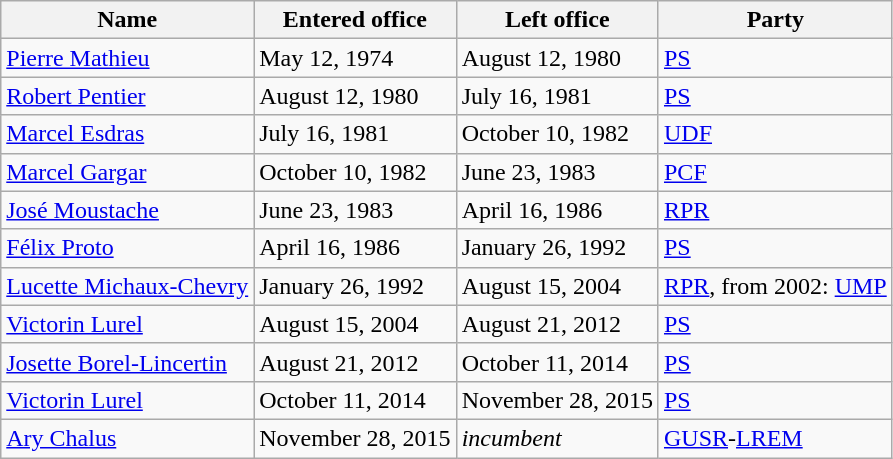<table class="wikitable">
<tr>
<th>Name</th>
<th>Entered office</th>
<th>Left office</th>
<th>Party</th>
</tr>
<tr>
<td><a href='#'>Pierre Mathieu</a></td>
<td>May 12, 1974</td>
<td>August 12, 1980</td>
<td><a href='#'>PS</a></td>
</tr>
<tr>
<td><a href='#'>Robert Pentier</a></td>
<td>August 12, 1980</td>
<td>July 16, 1981</td>
<td><a href='#'>PS</a></td>
</tr>
<tr>
<td><a href='#'>Marcel Esdras</a></td>
<td>July 16, 1981</td>
<td>October 10, 1982</td>
<td><a href='#'>UDF</a></td>
</tr>
<tr>
<td><a href='#'>Marcel Gargar</a></td>
<td>October 10, 1982</td>
<td>June 23, 1983</td>
<td><a href='#'>PCF</a></td>
</tr>
<tr>
<td><a href='#'>José Moustache</a></td>
<td>June 23, 1983</td>
<td>April 16, 1986</td>
<td><a href='#'>RPR</a></td>
</tr>
<tr>
<td><a href='#'>Félix Proto</a></td>
<td>April 16, 1986</td>
<td>January 26, 1992</td>
<td><a href='#'>PS</a></td>
</tr>
<tr>
<td><a href='#'>Lucette Michaux-Chevry</a></td>
<td>January 26, 1992</td>
<td>August 15, 2004</td>
<td><a href='#'>RPR</a>, from 2002: <a href='#'>UMP</a></td>
</tr>
<tr>
<td><a href='#'>Victorin Lurel</a></td>
<td>August 15, 2004</td>
<td>August 21, 2012</td>
<td><a href='#'>PS</a></td>
</tr>
<tr>
<td><a href='#'>Josette Borel-Lincertin</a></td>
<td>August 21, 2012</td>
<td>October 11, 2014</td>
<td><a href='#'>PS</a></td>
</tr>
<tr>
<td><a href='#'>Victorin Lurel</a></td>
<td>October 11, 2014</td>
<td>November 28, 2015</td>
<td><a href='#'>PS</a></td>
</tr>
<tr>
<td><a href='#'>Ary Chalus</a></td>
<td>November 28, 2015</td>
<td><em>incumbent</em></td>
<td><a href='#'>GUSR</a>-<a href='#'>LREM</a></td>
</tr>
</table>
